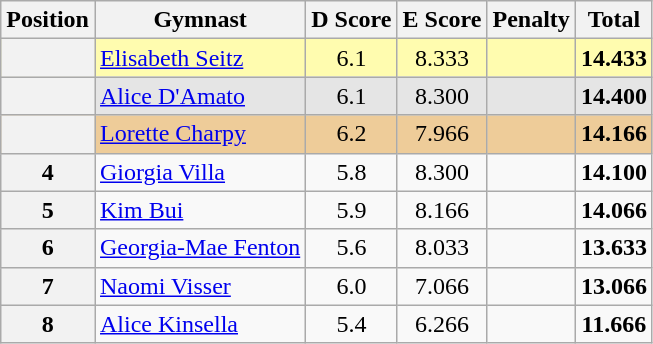<table style="text-align:center;" class="wikitable sortable">
<tr>
<th>Position</th>
<th>Gymnast</th>
<th>D Score</th>
<th>E Score</th>
<th>Penalty</th>
<th>Total</th>
</tr>
<tr style="background:#fffcaf;">
<th scope="row" style="text-align:center"></th>
<td style="text-align:left;"> <a href='#'>Elisabeth Seitz</a></td>
<td>6.1</td>
<td>8.333</td>
<td></td>
<td><strong>14.433</strong></td>
</tr>
<tr style="background:#e5e5e5;">
<th scope="row" style="text-align:center"></th>
<td style="text-align:left;"> <a href='#'>Alice D'Amato</a></td>
<td>6.1</td>
<td>8.300</td>
<td></td>
<td><strong>14.400</strong></td>
</tr>
<tr style="background:#ec9;">
<th scope="row" style="text-align:center"></th>
<td style="text-align:left;"> <a href='#'>Lorette Charpy</a></td>
<td>6.2</td>
<td>7.966</td>
<td></td>
<td><strong>14.166</strong></td>
</tr>
<tr>
<th>4</th>
<td style="text-align:left;"> <a href='#'>Giorgia Villa</a></td>
<td>5.8</td>
<td>8.300</td>
<td></td>
<td><strong>14.100</strong></td>
</tr>
<tr>
<th>5</th>
<td style="text-align:left;"> <a href='#'>Kim Bui</a></td>
<td>5.9</td>
<td>8.166</td>
<td></td>
<td><strong>14.066</strong></td>
</tr>
<tr>
<th>6</th>
<td style="text-align:left;"> <a href='#'>Georgia-Mae Fenton</a></td>
<td>5.6</td>
<td>8.033</td>
<td></td>
<td><strong>13.633</strong></td>
</tr>
<tr>
<th>7</th>
<td style="text-align:left;"> <a href='#'>Naomi Visser</a></td>
<td>6.0</td>
<td>7.066</td>
<td></td>
<td><strong>13.066</strong></td>
</tr>
<tr>
<th>8</th>
<td style="text-align:left;"> <a href='#'>Alice Kinsella</a></td>
<td>5.4</td>
<td>6.266</td>
<td></td>
<td><strong>11.666</strong></td>
</tr>
</table>
